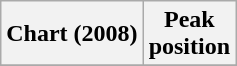<table class="wikitable plainrowheaders">
<tr>
<th scope="col">Chart (2008)</th>
<th scope="col">Peak<br>position</th>
</tr>
<tr>
</tr>
</table>
